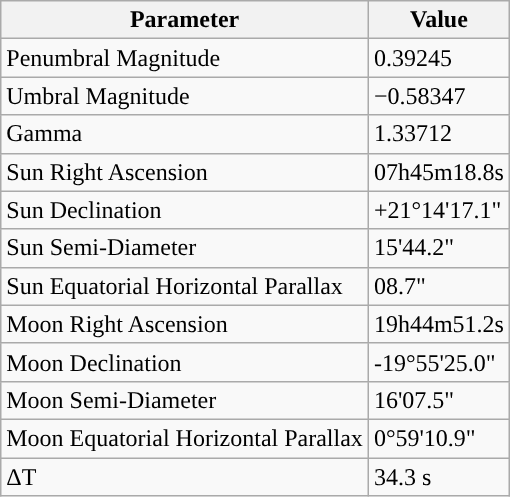<table class="wikitable">
<tr>
<th>Parameter</th>
<th>Value</th>
</tr>
<tr>
<td>Penumbral Magnitude</td>
<td>0.39245</td>
</tr>
<tr>
<td>Umbral Magnitude</td>
<td>−0.58347</td>
</tr>
<tr>
<td>Gamma</td>
<td>1.33712</td>
</tr>
<tr>
<td>Sun Right Ascension</td>
<td>07h45m18.8s</td>
</tr>
<tr>
<td>Sun Declination</td>
<td>+21°14'17.1"</td>
</tr>
<tr>
<td>Sun Semi-Diameter</td>
<td>15'44.2"</td>
</tr>
<tr>
<td>Sun Equatorial Horizontal Parallax</td>
<td>08.7"</td>
</tr>
<tr>
<td>Moon Right Ascension</td>
<td>19h44m51.2s</td>
</tr>
<tr>
<td>Moon Declination</td>
<td>-19°55'25.0"</td>
</tr>
<tr>
<td>Moon Semi-Diameter</td>
<td>16'07.5"</td>
</tr>
<tr>
<td>Moon Equatorial Horizontal Parallax</td>
<td>0°59'10.9"</td>
</tr>
<tr>
<td>ΔT</td>
<td>34.3 s</td>
</tr>
</table>
